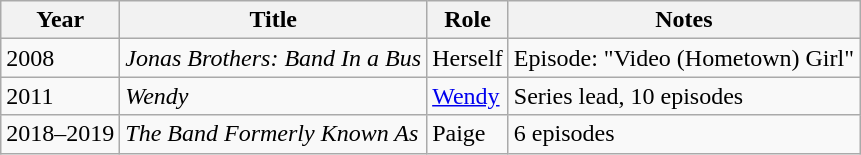<table class="wikitable sortable">
<tr>
<th>Year</th>
<th>Title</th>
<th>Role</th>
<th class="unsortable">Notes</th>
</tr>
<tr>
<td>2008</td>
<td><em>Jonas Brothers: Band In a Bus</em></td>
<td>Herself</td>
<td>Episode: "Video (Hometown) Girl"</td>
</tr>
<tr>
<td>2011</td>
<td><em>Wendy</em></td>
<td><a href='#'>Wendy</a></td>
<td>Series lead, 10 episodes</td>
</tr>
<tr>
<td>2018–2019</td>
<td><em>The Band Formerly Known As</em></td>
<td>Paige</td>
<td>6 episodes</td>
</tr>
</table>
